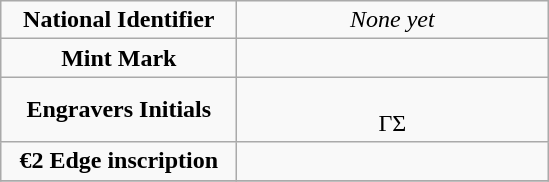<table class="wikitable sortable mw-collapsible" style="text-align: center;">
<tr>
<td width=150px><strong>National Identifier</strong></td>
<td width=200px><em>None yet</em></td>
</tr>
<tr>
<td><strong>Mint Mark</strong></td>
<td></td>
</tr>
<tr>
<td><strong>Engravers Initials</strong></td>
<td> <br> ΓΣ</td>
</tr>
<tr>
<td><strong>€2 Edge inscription</strong></td>
<td> </td>
</tr>
<tr>
</tr>
</table>
